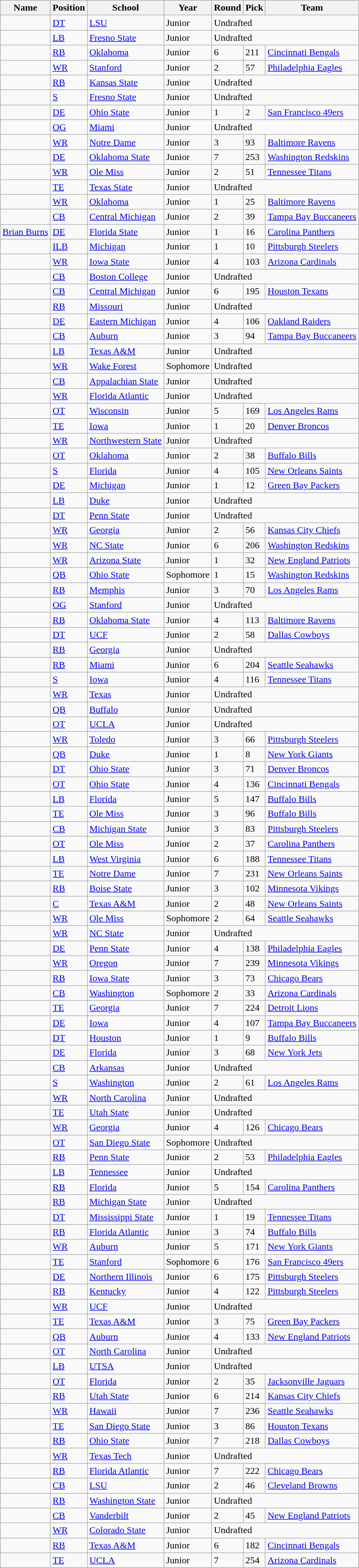<table class="wikitable sortable" style="text-align: left;">
<tr>
<th>Name</th>
<th>Position</th>
<th>School</th>
<th>Year</th>
<th>Round</th>
<th>Pick</th>
<th>Team</th>
</tr>
<tr>
<td></td>
<td><a href='#'>DT</a></td>
<td><a href='#'>LSU</a></td>
<td>Junior</td>
<td colspan=3>Undrafted</td>
</tr>
<tr>
<td></td>
<td><a href='#'>LB</a></td>
<td><a href='#'>Fresno State</a></td>
<td>Junior</td>
<td colspan=3>Undrafted</td>
</tr>
<tr>
<td></td>
<td><a href='#'>RB</a></td>
<td><a href='#'>Oklahoma</a></td>
<td> Junior</td>
<td>6</td>
<td>211</td>
<td><a href='#'>Cincinnati Bengals</a></td>
</tr>
<tr>
<td></td>
<td><a href='#'>WR</a></td>
<td><a href='#'>Stanford</a></td>
<td> Junior</td>
<td>2</td>
<td>57</td>
<td><a href='#'>Philadelphia Eagles</a></td>
</tr>
<tr>
<td></td>
<td><a href='#'>RB</a></td>
<td><a href='#'>Kansas State</a></td>
<td> Junior</td>
<td colspan=3>Undrafted</td>
</tr>
<tr>
<td></td>
<td><a href='#'>S</a></td>
<td><a href='#'>Fresno State</a></td>
<td> Junior</td>
<td colspan=3>Undrafted</td>
</tr>
<tr>
<td></td>
<td><a href='#'>DE</a></td>
<td><a href='#'>Ohio State</a></td>
<td>Junior</td>
<td>1</td>
<td>2</td>
<td><a href='#'>San Francisco 49ers</a></td>
</tr>
<tr>
<td></td>
<td><a href='#'>OG</a></td>
<td><a href='#'>Miami</a></td>
<td> Junior</td>
<td colspan=3>Undrafted</td>
</tr>
<tr>
<td></td>
<td><a href='#'>WR</a></td>
<td><a href='#'>Notre Dame</a></td>
<td> Junior</td>
<td>3</td>
<td>93</td>
<td><a href='#'>Baltimore Ravens</a></td>
</tr>
<tr>
<td></td>
<td><a href='#'>DE</a></td>
<td><a href='#'>Oklahoma State</a></td>
<td> Junior</td>
<td>7</td>
<td>253</td>
<td><a href='#'>Washington Redskins</a></td>
</tr>
<tr>
<td></td>
<td><a href='#'>WR</a></td>
<td><a href='#'>Ole Miss</a></td>
<td>Junior</td>
<td>2</td>
<td>51</td>
<td><a href='#'>Tennessee Titans</a></td>
</tr>
<tr>
<td></td>
<td><a href='#'>TE</a></td>
<td><a href='#'>Texas State</a></td>
<td>Junior</td>
<td colspan=3>Undrafted</td>
</tr>
<tr>
<td></td>
<td><a href='#'>WR</a></td>
<td><a href='#'>Oklahoma</a></td>
<td>Junior</td>
<td>1</td>
<td>25</td>
<td><a href='#'>Baltimore Ravens</a></td>
</tr>
<tr>
<td></td>
<td><a href='#'>CB</a></td>
<td><a href='#'>Central Michigan</a></td>
<td> Junior</td>
<td>2</td>
<td>39</td>
<td><a href='#'>Tampa Bay Buccaneers</a></td>
</tr>
<tr>
<td><a href='#'>Brian Burns</a></td>
<td><a href='#'>DE</a></td>
<td><a href='#'>Florida State</a></td>
<td>Junior</td>
<td>1</td>
<td>16</td>
<td><a href='#'>Carolina Panthers</a></td>
</tr>
<tr>
<td></td>
<td><a href='#'>ILB</a></td>
<td><a href='#'>Michigan</a></td>
<td>Junior</td>
<td>1</td>
<td>10</td>
<td><a href='#'>Pittsburgh Steelers</a></td>
</tr>
<tr>
<td></td>
<td><a href='#'>WR</a></td>
<td><a href='#'>Iowa State</a></td>
<td> Junior</td>
<td>4</td>
<td>103</td>
<td><a href='#'>Arizona Cardinals</a></td>
</tr>
<tr>
<td></td>
<td><a href='#'>CB</a></td>
<td><a href='#'>Boston College</a></td>
<td>Junior</td>
<td colspan=3>Undrafted</td>
</tr>
<tr>
<td></td>
<td><a href='#'>CB</a></td>
<td><a href='#'>Central Michigan</a></td>
<td>Junior</td>
<td>6</td>
<td>195</td>
<td><a href='#'>Houston Texans</a></td>
</tr>
<tr>
<td></td>
<td><a href='#'>RB</a></td>
<td><a href='#'>Missouri</a></td>
<td>Junior</td>
<td colspan=3>Undrafted</td>
</tr>
<tr>
<td></td>
<td><a href='#'>DE</a></td>
<td><a href='#'>Eastern Michigan</a></td>
<td> Junior</td>
<td>4</td>
<td>106</td>
<td><a href='#'>Oakland Raiders</a></td>
</tr>
<tr>
<td></td>
<td><a href='#'>CB</a></td>
<td><a href='#'>Auburn</a></td>
<td> Junior</td>
<td>3</td>
<td>94</td>
<td><a href='#'>Tampa Bay Buccaneers</a></td>
</tr>
<tr>
<td></td>
<td><a href='#'>LB</a></td>
<td><a href='#'>Texas A&M</a></td>
<td>Junior</td>
<td colspan=3>Undrafted</td>
</tr>
<tr>
<td></td>
<td><a href='#'>WR</a></td>
<td><a href='#'>Wake Forest</a></td>
<td> Sophomore</td>
<td colspan=3>Undrafted</td>
</tr>
<tr>
<td></td>
<td><a href='#'>CB</a></td>
<td><a href='#'>Appalachian State</a></td>
<td>Junior</td>
<td colspan=3>Undrafted</td>
</tr>
<tr>
<td></td>
<td><a href='#'>WR</a></td>
<td><a href='#'>Florida Atlantic</a></td>
<td>Junior</td>
<td colspan=3>Undrafted</td>
</tr>
<tr>
<td></td>
<td><a href='#'>OT</a></td>
<td><a href='#'>Wisconsin</a></td>
<td> Junior</td>
<td>5</td>
<td>169</td>
<td><a href='#'>Los Angeles Rams</a></td>
</tr>
<tr>
<td></td>
<td><a href='#'>TE</a></td>
<td><a href='#'>Iowa</a></td>
<td>Junior</td>
<td>1</td>
<td>20</td>
<td><a href='#'>Denver Broncos</a></td>
</tr>
<tr>
<td></td>
<td><a href='#'>WR</a></td>
<td><a href='#'>Northwestern State</a></td>
<td>Junior</td>
<td colspan=3>Undrafted</td>
</tr>
<tr>
<td></td>
<td><a href='#'>OT</a></td>
<td><a href='#'>Oklahoma</a></td>
<td> Junior</td>
<td>2</td>
<td>38</td>
<td><a href='#'>Buffalo Bills</a></td>
</tr>
<tr>
<td></td>
<td><a href='#'>S</a></td>
<td><a href='#'>Florida</a></td>
<td>Junior</td>
<td>4</td>
<td>105</td>
<td><a href='#'>New Orleans Saints</a></td>
</tr>
<tr>
<td></td>
<td><a href='#'>DE</a></td>
<td><a href='#'>Michigan</a></td>
<td>Junior</td>
<td>1</td>
<td>12</td>
<td><a href='#'>Green Bay Packers</a></td>
</tr>
<tr>
<td></td>
<td><a href='#'>LB</a></td>
<td><a href='#'>Duke</a></td>
<td> Junior</td>
<td colspan=3>Undrafted</td>
</tr>
<tr>
<td></td>
<td><a href='#'>DT</a></td>
<td><a href='#'>Penn State</a></td>
<td> Junior</td>
<td colspan=3>Undrafted</td>
</tr>
<tr>
<td></td>
<td><a href='#'>WR</a></td>
<td><a href='#'>Georgia</a></td>
<td>Junior</td>
<td>2</td>
<td>56</td>
<td><a href='#'>Kansas City Chiefs</a></td>
</tr>
<tr>
<td></td>
<td><a href='#'>WR</a></td>
<td><a href='#'>NC State</a></td>
<td>Junior</td>
<td>6</td>
<td>206</td>
<td><a href='#'>Washington Redskins</a></td>
</tr>
<tr>
<td></td>
<td><a href='#'>WR</a></td>
<td><a href='#'>Arizona State</a></td>
<td>Junior</td>
<td>1</td>
<td>32</td>
<td><a href='#'>New England Patriots</a></td>
</tr>
<tr>
<td></td>
<td><a href='#'>QB</a></td>
<td><a href='#'>Ohio State</a></td>
<td> Sophomore</td>
<td>1</td>
<td>15</td>
<td><a href='#'>Washington Redskins</a></td>
</tr>
<tr>
<td></td>
<td><a href='#'>RB</a></td>
<td><a href='#'>Memphis</a></td>
<td>Junior</td>
<td>3</td>
<td>70</td>
<td><a href='#'>Los Angeles Rams</a></td>
</tr>
<tr>
<td></td>
<td><a href='#'>OG</a></td>
<td><a href='#'>Stanford</a></td>
<td>Junior</td>
<td colspan=3>Undrafted</td>
</tr>
<tr>
<td></td>
<td><a href='#'>RB</a></td>
<td><a href='#'>Oklahoma State</a></td>
<td>Junior</td>
<td>4</td>
<td>113</td>
<td><a href='#'>Baltimore Ravens</a></td>
</tr>
<tr>
<td></td>
<td><a href='#'>DT</a></td>
<td><a href='#'>UCF</a></td>
<td>Junior</td>
<td>2</td>
<td>58</td>
<td><a href='#'>Dallas Cowboys</a></td>
</tr>
<tr>
<td></td>
<td><a href='#'>RB</a></td>
<td><a href='#'>Georgia</a></td>
<td>Junior</td>
<td colspan=3>Undrafted</td>
</tr>
<tr>
<td></td>
<td><a href='#'>RB</a></td>
<td><a href='#'>Miami</a></td>
<td>Junior</td>
<td>6</td>
<td>204</td>
<td><a href='#'>Seattle Seahawks</a></td>
</tr>
<tr>
<td></td>
<td><a href='#'>S</a></td>
<td><a href='#'>Iowa</a></td>
<td>Junior</td>
<td>4</td>
<td>116</td>
<td><a href='#'>Tennessee Titans</a></td>
</tr>
<tr>
<td></td>
<td><a href='#'>WR</a></td>
<td><a href='#'>Texas</a></td>
<td>Junior</td>
<td colspan=3>Undrafted</td>
</tr>
<tr>
<td></td>
<td><a href='#'>QB</a></td>
<td><a href='#'>Buffalo</a></td>
<td> Junior</td>
<td colspan=3>Undrafted</td>
</tr>
<tr>
<td></td>
<td><a href='#'>OT</a></td>
<td><a href='#'>UCLA</a></td>
<td> Junior</td>
<td colspan=3>Undrafted</td>
</tr>
<tr>
<td></td>
<td><a href='#'>WR</a></td>
<td><a href='#'>Toledo</a></td>
<td> Junior</td>
<td>3</td>
<td>66</td>
<td><a href='#'>Pittsburgh Steelers</a></td>
</tr>
<tr>
<td></td>
<td><a href='#'>QB</a></td>
<td><a href='#'>Duke</a></td>
<td> Junior</td>
<td>1</td>
<td>8</td>
<td><a href='#'>New York Giants</a></td>
</tr>
<tr>
<td></td>
<td><a href='#'>DT</a></td>
<td><a href='#'>Ohio State</a></td>
<td>Junior</td>
<td>3</td>
<td>71</td>
<td><a href='#'>Denver Broncos</a></td>
</tr>
<tr>
<td></td>
<td><a href='#'>OT</a></td>
<td><a href='#'>Ohio State</a></td>
<td>Junior</td>
<td>4</td>
<td>136</td>
<td><a href='#'>Cincinnati Bengals</a></td>
</tr>
<tr>
<td></td>
<td><a href='#'>LB</a></td>
<td><a href='#'>Florida</a></td>
<td>Junior</td>
<td>5</td>
<td>147</td>
<td><a href='#'>Buffalo Bills</a></td>
</tr>
<tr>
<td></td>
<td><a href='#'>TE</a></td>
<td><a href='#'>Ole Miss</a></td>
<td>Junior</td>
<td>3</td>
<td>96</td>
<td><a href='#'>Buffalo Bills</a></td>
</tr>
<tr>
<td></td>
<td><a href='#'>CB</a></td>
<td><a href='#'>Michigan State</a></td>
<td>Junior</td>
<td>3</td>
<td>83</td>
<td><a href='#'>Pittsburgh Steelers</a></td>
</tr>
<tr>
<td></td>
<td><a href='#'>OT</a></td>
<td><a href='#'>Ole Miss</a></td>
<td>Junior</td>
<td>2</td>
<td>37</td>
<td><a href='#'>Carolina Panthers</a></td>
</tr>
<tr>
<td></td>
<td><a href='#'>LB</a></td>
<td><a href='#'>West Virginia</a></td>
<td> Junior</td>
<td>6</td>
<td>188</td>
<td><a href='#'>Tennessee Titans</a></td>
</tr>
<tr>
<td></td>
<td><a href='#'>TE</a></td>
<td><a href='#'>Notre Dame</a></td>
<td>Junior</td>
<td>7</td>
<td>231</td>
<td><a href='#'>New Orleans Saints</a></td>
</tr>
<tr>
<td></td>
<td><a href='#'>RB</a></td>
<td><a href='#'>Boise State</a></td>
<td>Junior</td>
<td>3</td>
<td>102</td>
<td><a href='#'>Minnesota Vikings</a></td>
</tr>
<tr>
<td></td>
<td><a href='#'>C</a></td>
<td><a href='#'>Texas A&M</a></td>
<td>Junior</td>
<td>2</td>
<td>48</td>
<td><a href='#'>New Orleans Saints</a></td>
</tr>
<tr>
<td></td>
<td><a href='#'>WR</a></td>
<td><a href='#'>Ole Miss</a></td>
<td> Sophomore</td>
<td>2</td>
<td>64</td>
<td><a href='#'>Seattle Seahawks</a></td>
</tr>
<tr>
<td></td>
<td><a href='#'>WR</a></td>
<td><a href='#'>NC State</a></td>
<td> Junior</td>
<td colspan=3>Undrafted</td>
</tr>
<tr>
<td></td>
<td><a href='#'>DE</a></td>
<td><a href='#'>Penn State</a></td>
<td> Junior</td>
<td>4</td>
<td>138</td>
<td><a href='#'>Philadelphia Eagles</a></td>
</tr>
<tr>
<td></td>
<td><a href='#'>WR</a></td>
<td><a href='#'>Oregon</a></td>
<td>Junior</td>
<td>7</td>
<td>239</td>
<td><a href='#'>Minnesota Vikings</a></td>
</tr>
<tr>
<td></td>
<td><a href='#'>RB</a></td>
<td><a href='#'>Iowa State</a></td>
<td>Junior</td>
<td>3</td>
<td>73</td>
<td><a href='#'>Chicago Bears</a></td>
</tr>
<tr>
<td></td>
<td><a href='#'>CB</a></td>
<td><a href='#'>Washington</a></td>
<td> Sophomore</td>
<td>2</td>
<td>33</td>
<td><a href='#'>Arizona Cardinals</a></td>
</tr>
<tr>
<td></td>
<td><a href='#'>TE</a></td>
<td><a href='#'>Georgia</a></td>
<td>Junior</td>
<td>7</td>
<td>224</td>
<td><a href='#'>Detroit Lions</a></td>
</tr>
<tr>
<td></td>
<td><a href='#'>DE</a></td>
<td><a href='#'>Iowa</a></td>
<td> Junior</td>
<td>4</td>
<td>107</td>
<td><a href='#'>Tampa Bay Buccaneers</a></td>
</tr>
<tr>
<td></td>
<td><a href='#'>DT</a></td>
<td><a href='#'>Houston</a></td>
<td>Junior</td>
<td>1</td>
<td>9</td>
<td><a href='#'>Buffalo Bills</a></td>
</tr>
<tr>
<td></td>
<td><a href='#'>DE</a></td>
<td><a href='#'>Florida</a></td>
<td>Junior</td>
<td>3</td>
<td>68</td>
<td><a href='#'>New York Jets</a></td>
</tr>
<tr>
<td></td>
<td><a href='#'>CB</a></td>
<td><a href='#'>Arkansas</a></td>
<td> Junior</td>
<td colspan=3>Undrafted</td>
</tr>
<tr>
<td></td>
<td><a href='#'>S</a></td>
<td><a href='#'>Washington</a></td>
<td>Junior</td>
<td>2</td>
<td>61</td>
<td><a href='#'>Los Angeles Rams</a></td>
</tr>
<tr>
<td></td>
<td><a href='#'>WR</a></td>
<td><a href='#'>North Carolina</a></td>
<td>Junior</td>
<td colspan=3>Undrafted</td>
</tr>
<tr>
<td></td>
<td><a href='#'>TE</a></td>
<td><a href='#'>Utah State</a></td>
<td> Junior</td>
<td colspan=3>Undrafted</td>
</tr>
<tr>
<td></td>
<td><a href='#'>WR</a></td>
<td><a href='#'>Georgia</a></td>
<td>Junior</td>
<td>4</td>
<td>126</td>
<td><a href='#'>Chicago Bears</a></td>
</tr>
<tr>
<td></td>
<td><a href='#'>OT</a></td>
<td><a href='#'>San Diego State</a></td>
<td> Sophomore</td>
<td colspan=3>Undrafted</td>
</tr>
<tr>
<td></td>
<td><a href='#'>RB</a></td>
<td><a href='#'>Penn State</a></td>
<td>Junior</td>
<td>2</td>
<td>53</td>
<td><a href='#'>Philadelphia Eagles</a></td>
</tr>
<tr>
<td></td>
<td><a href='#'>LB</a></td>
<td><a href='#'>Tennessee</a></td>
<td> Junior</td>
<td colspan=3>Undrafted</td>
</tr>
<tr>
<td></td>
<td><a href='#'>RB</a></td>
<td><a href='#'>Florida</a></td>
<td> Junior</td>
<td>5</td>
<td>154</td>
<td><a href='#'>Carolina Panthers</a></td>
</tr>
<tr>
<td></td>
<td><a href='#'>RB</a></td>
<td><a href='#'>Michigan State</a></td>
<td>Junior</td>
<td colspan=3>Undrafted</td>
</tr>
<tr>
<td></td>
<td><a href='#'>DT</a></td>
<td><a href='#'>Mississippi State</a></td>
<td>Junior</td>
<td>1</td>
<td>19</td>
<td><a href='#'>Tennessee Titans</a></td>
</tr>
<tr>
<td></td>
<td><a href='#'>RB</a></td>
<td><a href='#'>Florida Atlantic</a></td>
<td>Junior</td>
<td>3</td>
<td>74</td>
<td><a href='#'>Buffalo Bills</a></td>
</tr>
<tr>
<td></td>
<td><a href='#'>WR</a></td>
<td><a href='#'>Auburn</a></td>
<td> Junior</td>
<td>5</td>
<td>171</td>
<td><a href='#'>New York Giants</a></td>
</tr>
<tr>
<td></td>
<td><a href='#'>TE</a></td>
<td><a href='#'>Stanford</a></td>
<td> Sophomore</td>
<td>6</td>
<td>176</td>
<td><a href='#'>San Francisco 49ers</a></td>
</tr>
<tr>
<td></td>
<td><a href='#'>DE</a></td>
<td><a href='#'>Northern Illinois</a></td>
<td> Junior</td>
<td>6</td>
<td>175</td>
<td><a href='#'>Pittsburgh Steelers</a></td>
</tr>
<tr>
<td></td>
<td><a href='#'>RB</a></td>
<td><a href='#'>Kentucky</a></td>
<td>Junior</td>
<td>4</td>
<td>122</td>
<td><a href='#'>Pittsburgh Steelers</a></td>
</tr>
<tr>
<td></td>
<td><a href='#'>WR</a></td>
<td><a href='#'>UCF</a></td>
<td>Junior</td>
<td colspan=3>Undrafted</td>
</tr>
<tr>
<td></td>
<td><a href='#'>TE</a></td>
<td><a href='#'>Texas A&M</a></td>
<td> Junior</td>
<td>3</td>
<td>75</td>
<td><a href='#'>Green Bay Packers</a></td>
</tr>
<tr>
<td></td>
<td><a href='#'>QB</a></td>
<td><a href='#'>Auburn</a></td>
<td>Junior</td>
<td>4</td>
<td>133</td>
<td><a href='#'>New England Patriots</a></td>
</tr>
<tr>
<td></td>
<td><a href='#'>OT</a></td>
<td><a href='#'>North Carolina</a></td>
<td> Junior</td>
<td colspan=3>Undrafted</td>
</tr>
<tr>
<td></td>
<td><a href='#'>LB</a></td>
<td><a href='#'>UTSA</a></td>
<td> Junior</td>
<td colspan=3>Undrafted</td>
</tr>
<tr>
<td></td>
<td><a href='#'>OT</a></td>
<td><a href='#'>Florida</a></td>
<td>Junior</td>
<td>2</td>
<td>35</td>
<td><a href='#'>Jacksonville Jaguars</a></td>
</tr>
<tr>
<td></td>
<td><a href='#'>RB</a></td>
<td><a href='#'>Utah State</a></td>
<td>Junior</td>
<td>6</td>
<td>214</td>
<td><a href='#'>Kansas City Chiefs</a></td>
</tr>
<tr>
<td></td>
<td><a href='#'>WR</a></td>
<td><a href='#'>Hawaii</a></td>
<td> Junior</td>
<td>7</td>
<td>236</td>
<td><a href='#'>Seattle Seahawks</a></td>
</tr>
<tr>
<td></td>
<td><a href='#'>TE</a></td>
<td><a href='#'>San Diego State</a></td>
<td> Junior</td>
<td>3</td>
<td>86</td>
<td><a href='#'>Houston Texans</a></td>
</tr>
<tr>
<td></td>
<td><a href='#'>RB</a></td>
<td><a href='#'>Ohio State</a></td>
<td> Junior</td>
<td>7</td>
<td>218</td>
<td><a href='#'>Dallas Cowboys</a></td>
</tr>
<tr>
<td></td>
<td><a href='#'>WR</a></td>
<td><a href='#'>Texas Tech</a></td>
<td>Junior</td>
<td colspan=3>Undrafted</td>
</tr>
<tr>
<td></td>
<td><a href='#'>RB</a></td>
<td><a href='#'>Florida Atlantic</a></td>
<td> Junior</td>
<td>7</td>
<td>222</td>
<td><a href='#'>Chicago Bears</a></td>
</tr>
<tr>
<td></td>
<td><a href='#'>CB</a></td>
<td><a href='#'>LSU</a></td>
<td>Junior</td>
<td>2</td>
<td>46</td>
<td><a href='#'>Cleveland Browns</a></td>
</tr>
<tr>
<td></td>
<td><a href='#'>RB</a></td>
<td><a href='#'>Washington State</a></td>
<td> Junior</td>
<td colspan=3>Undrafted</td>
</tr>
<tr>
<td></td>
<td><a href='#'>CB</a></td>
<td><a href='#'>Vanderbilt</a></td>
<td>Junior</td>
<td>2</td>
<td>45</td>
<td><a href='#'>New England Patriots</a></td>
</tr>
<tr>
<td></td>
<td><a href='#'>WR</a></td>
<td><a href='#'>Colorado State</a></td>
<td>Junior</td>
<td colspan=3>Undrafted</td>
</tr>
<tr>
<td></td>
<td><a href='#'>RB</a></td>
<td><a href='#'>Texas A&M</a></td>
<td>Junior</td>
<td>6</td>
<td>182</td>
<td><a href='#'>Cincinnati Bengals</a></td>
</tr>
<tr>
<td></td>
<td><a href='#'>TE</a></td>
<td><a href='#'>UCLA</a></td>
<td>Junior</td>
<td>7</td>
<td>254</td>
<td><a href='#'>Arizona Cardinals</a></td>
</tr>
</table>
